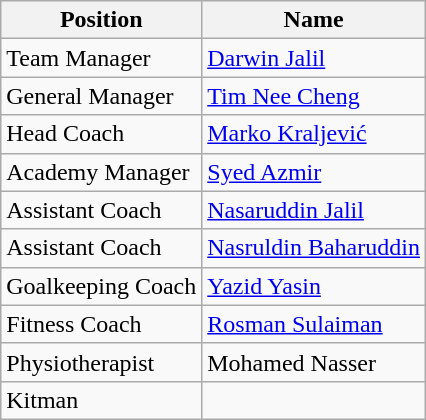<table class="wikitable">
<tr>
<th>Position</th>
<th>Name</th>
</tr>
<tr>
<td>Team Manager</td>
<td><a href='#'>Darwin Jalil</a></td>
</tr>
<tr>
<td>General Manager</td>
<td><a href='#'>Tim Nee Cheng</a></td>
</tr>
<tr>
<td>Head Coach</td>
<td> <a href='#'>Marko Kraljević</a></td>
</tr>
<tr>
<td>Academy Manager</td>
<td><a href='#'>Syed Azmir</a></td>
</tr>
<tr>
<td>Assistant Coach</td>
<td><a href='#'>Nasaruddin Jalil</a></td>
</tr>
<tr>
<td>Assistant Coach</td>
<td><a href='#'>Nasruldin Baharuddin</a></td>
</tr>
<tr>
<td>Goalkeeping Coach</td>
<td><a href='#'>Yazid Yasin</a></td>
</tr>
<tr>
<td>Fitness Coach</td>
<td><a href='#'>Rosman Sulaiman</a></td>
</tr>
<tr>
<td>Physiotherapist</td>
<td>Mohamed Nasser</td>
</tr>
<tr>
<td>Kitman</td>
<td></td>
</tr>
</table>
